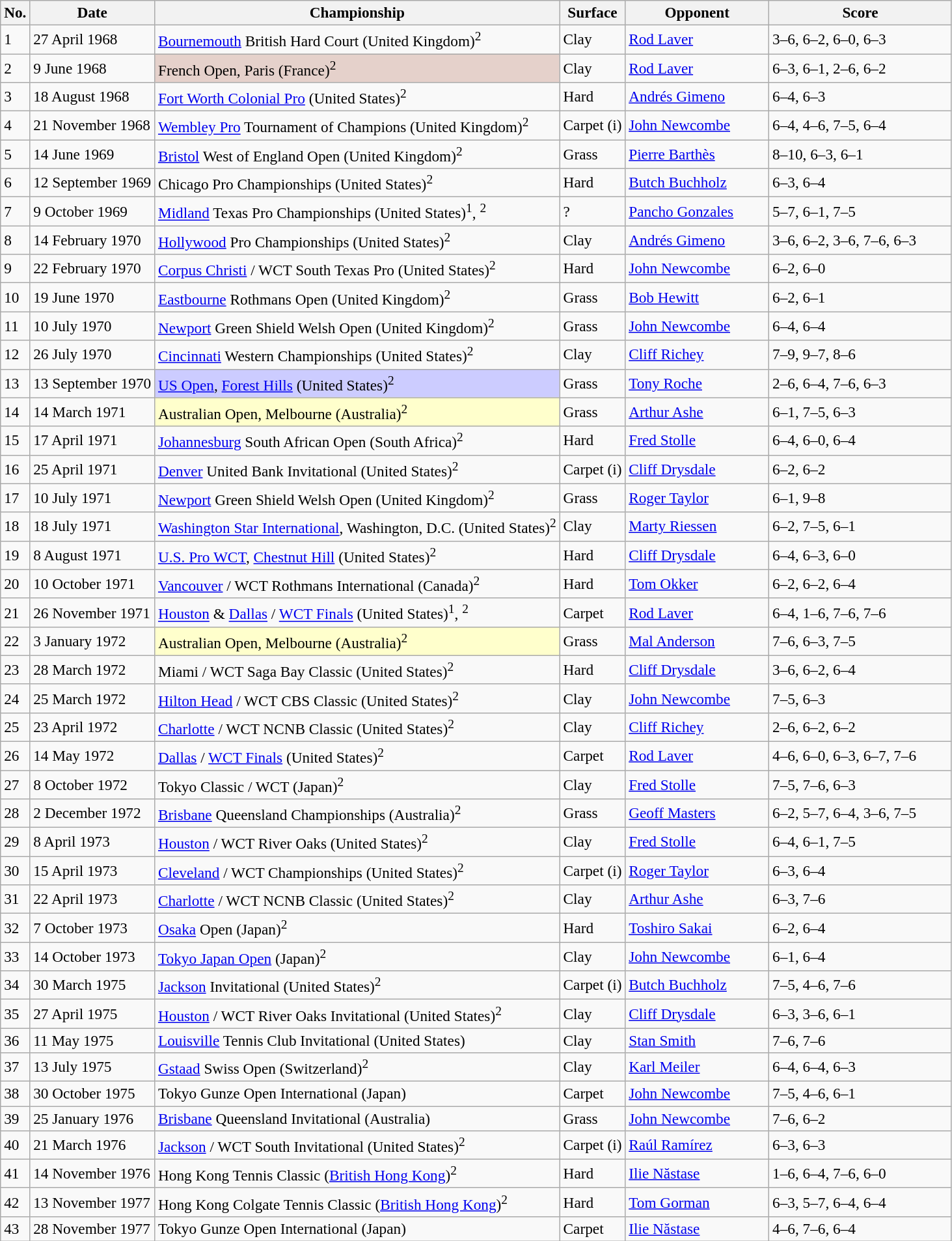<table class="sortable wikitable" style="font-size:97%;">
<tr>
<th>No.</th>
<th>Date</th>
<th>Championship</th>
<th>Surface</th>
<th width=140>Opponent</th>
<th style="width:180px" class="unsortable">Score</th>
</tr>
<tr>
<td>1</td>
<td>27 April 1968</td>
<td><a href='#'>Bournemouth</a> British Hard Court (United Kingdom)<sup>2</sup></td>
<td>Clay</td>
<td> <a href='#'>Rod Laver</a></td>
<td>3–6, 6–2, 6–0, 6–3</td>
</tr>
<tr>
<td>2</td>
<td>9 June 1968</td>
<td bgcolor="#e5d1cb">French Open, Paris (France)<sup>2</sup></td>
<td>Clay</td>
<td> <a href='#'>Rod Laver</a></td>
<td>6–3, 6–1, 2–6, 6–2</td>
</tr>
<tr>
<td>3</td>
<td>18 August 1968</td>
<td><a href='#'>Fort Worth Colonial Pro</a> (United States)<sup>2</sup></td>
<td>Hard</td>
<td> <a href='#'>Andrés Gimeno</a></td>
<td>6–4, 6–3</td>
</tr>
<tr>
<td>4</td>
<td>21 November 1968</td>
<td><a href='#'>Wembley Pro</a> Tournament of Champions (United Kingdom)<sup>2</sup></td>
<td>Carpet (i)</td>
<td> <a href='#'>John Newcombe</a></td>
<td>6–4, 4–6, 7–5, 6–4</td>
</tr>
<tr>
<td>5</td>
<td>14 June 1969</td>
<td><a href='#'>Bristol</a> West of England Open (United Kingdom)<sup>2</sup></td>
<td>Grass</td>
<td> <a href='#'>Pierre Barthès</a></td>
<td>8–10, 6–3, 6–1</td>
</tr>
<tr>
<td>6</td>
<td>12 September 1969</td>
<td>Chicago Pro Championships (United States)<sup>2</sup></td>
<td>Hard</td>
<td> <a href='#'>Butch Buchholz</a></td>
<td>6–3, 6–4</td>
</tr>
<tr>
<td>7</td>
<td>9 October 1969</td>
<td><a href='#'>Midland</a> Texas Pro Championships (United States)<sup>1</sup>, <sup>2</sup></td>
<td>?</td>
<td> <a href='#'>Pancho Gonzales</a></td>
<td>5–7, 6–1, 7–5</td>
</tr>
<tr>
<td>8</td>
<td>14 February 1970</td>
<td><a href='#'>Hollywood</a> Pro Championships (United States)<sup>2</sup></td>
<td>Clay</td>
<td> <a href='#'>Andrés Gimeno</a></td>
<td>3–6, 6–2, 3–6, 7–6, 6–3</td>
</tr>
<tr>
<td>9</td>
<td>22 February 1970</td>
<td><a href='#'>Corpus Christi</a> / WCT South Texas Pro (United States)<sup>2</sup></td>
<td>Hard</td>
<td> <a href='#'>John Newcombe</a></td>
<td>6–2, 6–0</td>
</tr>
<tr>
<td>10</td>
<td>19 June 1970</td>
<td><a href='#'>Eastbourne</a> Rothmans Open (United Kingdom)<sup>2</sup></td>
<td>Grass</td>
<td> <a href='#'>Bob Hewitt</a></td>
<td>6–2, 6–1</td>
</tr>
<tr>
<td>11</td>
<td>10 July 1970</td>
<td><a href='#'>Newport</a> Green Shield Welsh Open (United Kingdom)<sup>2</sup></td>
<td>Grass</td>
<td> <a href='#'>John Newcombe</a></td>
<td>6–4, 6–4</td>
</tr>
<tr>
<td>12</td>
<td>26 July 1970</td>
<td><a href='#'>Cincinnati</a> Western Championships (United States)<sup>2</sup></td>
<td>Clay</td>
<td> <a href='#'>Cliff Richey</a></td>
<td>7–9, 9–7, 8–6</td>
</tr>
<tr>
<td>13</td>
<td>13 September 1970</td>
<td bgcolor="#CCCCFF"><a href='#'>US Open</a>, <a href='#'>Forest Hills</a> (United States)<sup>2</sup></td>
<td>Grass</td>
<td> <a href='#'>Tony Roche</a></td>
<td>2–6, 6–4, 7–6, 6–3</td>
</tr>
<tr>
<td>14</td>
<td>14 March 1971</td>
<td bgcolor="#FFFFCC">Australian Open, Melbourne (Australia)<sup>2</sup></td>
<td>Grass</td>
<td> <a href='#'>Arthur Ashe</a></td>
<td>6–1, 7–5, 6–3</td>
</tr>
<tr>
<td>15</td>
<td>17 April 1971</td>
<td><a href='#'>Johannesburg</a> South African Open (South Africa)<sup>2</sup></td>
<td>Hard</td>
<td> <a href='#'>Fred Stolle</a></td>
<td>6–4, 6–0, 6–4</td>
</tr>
<tr>
<td>16</td>
<td>25 April 1971</td>
<td><a href='#'>Denver</a> United Bank Invitational (United States)<sup>2</sup></td>
<td>Carpet (i)</td>
<td> <a href='#'>Cliff Drysdale</a></td>
<td>6–2, 6–2</td>
</tr>
<tr>
<td>17</td>
<td>10 July 1971</td>
<td><a href='#'>Newport</a> Green Shield Welsh Open (United Kingdom)<sup>2</sup></td>
<td>Grass</td>
<td> <a href='#'>Roger Taylor</a></td>
<td>6–1, 9–8</td>
</tr>
<tr>
<td>18</td>
<td>18 July 1971</td>
<td><a href='#'>Washington Star International</a>, Washington, D.C. (United States)<sup>2</sup></td>
<td>Clay</td>
<td> <a href='#'>Marty Riessen</a></td>
<td>6–2, 7–5, 6–1</td>
</tr>
<tr>
<td>19</td>
<td>8 August 1971</td>
<td><a href='#'>U.S. Pro WCT</a>, <a href='#'>Chestnut Hill</a> (United States)<sup>2</sup></td>
<td>Hard</td>
<td> <a href='#'>Cliff Drysdale</a></td>
<td>6–4, 6–3, 6–0</td>
</tr>
<tr>
<td>20</td>
<td>10 October 1971</td>
<td><a href='#'>Vancouver</a> / WCT Rothmans International (Canada)<sup>2</sup></td>
<td>Hard</td>
<td> <a href='#'>Tom Okker</a></td>
<td>6–2, 6–2, 6–4</td>
</tr>
<tr>
<td>21</td>
<td>26 November 1971</td>
<td><a href='#'>Houston</a> & <a href='#'>Dallas</a> / <a href='#'>WCT Finals</a> (United States)<sup>1</sup>, <sup>2</sup></td>
<td>Carpet</td>
<td> <a href='#'>Rod Laver</a></td>
<td>6–4, 1–6, 7–6, 7–6</td>
</tr>
<tr>
<td>22</td>
<td>3 January 1972</td>
<td bgcolor="#FFFFCC">Australian Open, Melbourne (Australia)<sup>2</sup></td>
<td>Grass</td>
<td> <a href='#'>Mal Anderson</a></td>
<td>7–6, 6–3, 7–5</td>
</tr>
<tr>
<td>23</td>
<td>28 March 1972</td>
<td>Miami / WCT Saga Bay Classic (United States)<sup>2</sup></td>
<td>Hard</td>
<td> <a href='#'>Cliff Drysdale</a></td>
<td>3–6, 6–2, 6–4</td>
</tr>
<tr>
<td>24</td>
<td>25 March 1972</td>
<td><a href='#'>Hilton Head</a> / WCT CBS Classic (United States)<sup>2</sup></td>
<td>Clay</td>
<td> <a href='#'>John Newcombe</a></td>
<td>7–5, 6–3</td>
</tr>
<tr>
<td>25</td>
<td>23 April 1972</td>
<td><a href='#'>Charlotte</a> / WCT NCNB Classic (United States)<sup>2</sup></td>
<td>Clay</td>
<td> <a href='#'>Cliff Richey</a></td>
<td>2–6, 6–2, 6–2</td>
</tr>
<tr>
<td>26</td>
<td>14 May 1972</td>
<td><a href='#'>Dallas</a> / <a href='#'>WCT Finals</a> (United States)<sup>2</sup></td>
<td>Carpet</td>
<td> <a href='#'>Rod Laver</a></td>
<td>4–6, 6–0, 6–3, 6–7, 7–6</td>
</tr>
<tr>
<td>27</td>
<td>8 October 1972</td>
<td>Tokyo Classic / WCT (Japan)<sup>2</sup></td>
<td>Clay</td>
<td> <a href='#'>Fred Stolle</a></td>
<td>7–5, 7–6, 6–3</td>
</tr>
<tr>
<td>28</td>
<td>2 December 1972</td>
<td><a href='#'>Brisbane</a> Queensland Championships (Australia)<sup>2</sup></td>
<td>Grass</td>
<td> <a href='#'>Geoff Masters</a></td>
<td>6–2, 5–7, 6–4, 3–6, 7–5</td>
</tr>
<tr>
<td>29</td>
<td>8 April 1973</td>
<td><a href='#'>Houston</a> / WCT River Oaks (United States)<sup>2</sup></td>
<td>Clay</td>
<td> <a href='#'>Fred Stolle</a></td>
<td>6–4, 6–1, 7–5</td>
</tr>
<tr>
<td>30</td>
<td>15 April 1973</td>
<td><a href='#'>Cleveland</a> / WCT Championships (United States)<sup>2</sup></td>
<td>Carpet (i)</td>
<td> <a href='#'>Roger Taylor</a></td>
<td>6–3, 6–4</td>
</tr>
<tr>
<td>31</td>
<td>22 April 1973</td>
<td><a href='#'>Charlotte</a> / WCT NCNB Classic (United States)<sup>2</sup></td>
<td>Clay</td>
<td> <a href='#'>Arthur Ashe</a></td>
<td>6–3, 7–6</td>
</tr>
<tr>
<td>32</td>
<td>7 October 1973</td>
<td><a href='#'>Osaka</a> Open (Japan)<sup>2</sup></td>
<td>Hard</td>
<td> <a href='#'>Toshiro Sakai</a></td>
<td>6–2, 6–4</td>
</tr>
<tr>
<td>33</td>
<td>14 October 1973</td>
<td><a href='#'>Tokyo Japan Open</a> (Japan)<sup>2</sup></td>
<td>Clay</td>
<td> <a href='#'>John Newcombe</a></td>
<td>6–1, 6–4</td>
</tr>
<tr>
<td>34</td>
<td>30 March 1975</td>
<td><a href='#'>Jackson</a> Invitational (United States)<sup>2</sup></td>
<td>Carpet (i)</td>
<td> <a href='#'>Butch Buchholz</a></td>
<td>7–5, 4–6, 7–6</td>
</tr>
<tr>
<td>35</td>
<td>27 April 1975</td>
<td><a href='#'>Houston</a> / WCT River Oaks Invitational (United States)<sup>2</sup></td>
<td>Clay</td>
<td> <a href='#'>Cliff Drysdale</a></td>
<td>6–3, 3–6, 6–1</td>
</tr>
<tr>
<td>36</td>
<td>11 May 1975</td>
<td><a href='#'>Louisville</a> Tennis Club Invitational (United States)</td>
<td>Clay</td>
<td> <a href='#'>Stan Smith</a></td>
<td>7–6, 7–6</td>
</tr>
<tr>
<td>37</td>
<td>13 July 1975</td>
<td><a href='#'>Gstaad</a> Swiss Open (Switzerland)<sup>2</sup></td>
<td>Clay</td>
<td> <a href='#'>Karl Meiler</a></td>
<td>6–4, 6–4, 6–3</td>
</tr>
<tr>
<td>38</td>
<td>30 October 1975</td>
<td>Tokyo Gunze Open International (Japan)</td>
<td>Carpet</td>
<td> <a href='#'>John Newcombe</a></td>
<td>7–5, 4–6, 6–1</td>
</tr>
<tr>
<td>39</td>
<td>25 January 1976</td>
<td><a href='#'>Brisbane</a> Queensland Invitational (Australia)</td>
<td>Grass</td>
<td> <a href='#'>John Newcombe</a></td>
<td>7–6, 6–2</td>
</tr>
<tr>
<td>40</td>
<td>21 March 1976</td>
<td><a href='#'>Jackson</a> / WCT South Invitational (United States)<sup>2</sup></td>
<td>Carpet (i)</td>
<td> <a href='#'>Raúl Ramírez</a></td>
<td>6–3, 6–3</td>
</tr>
<tr>
<td>41</td>
<td>14 November 1976</td>
<td>Hong Kong Tennis Classic (<a href='#'>British Hong Kong</a>)<sup>2</sup></td>
<td>Hard</td>
<td> <a href='#'>Ilie Năstase</a></td>
<td>1–6, 6–4, 7–6, 6–0</td>
</tr>
<tr>
<td>42</td>
<td>13 November 1977</td>
<td>Hong Kong Colgate Tennis Classic (<a href='#'>British Hong Kong</a>)<sup>2</sup></td>
<td>Hard</td>
<td> <a href='#'>Tom Gorman</a></td>
<td>6–3, 5–7, 6–4, 6–4</td>
</tr>
<tr>
<td>43</td>
<td>28 November 1977</td>
<td>Tokyo Gunze Open International (Japan)</td>
<td>Carpet</td>
<td> <a href='#'>Ilie Năstase</a></td>
<td>4–6, 7–6, 6–4</td>
</tr>
</table>
